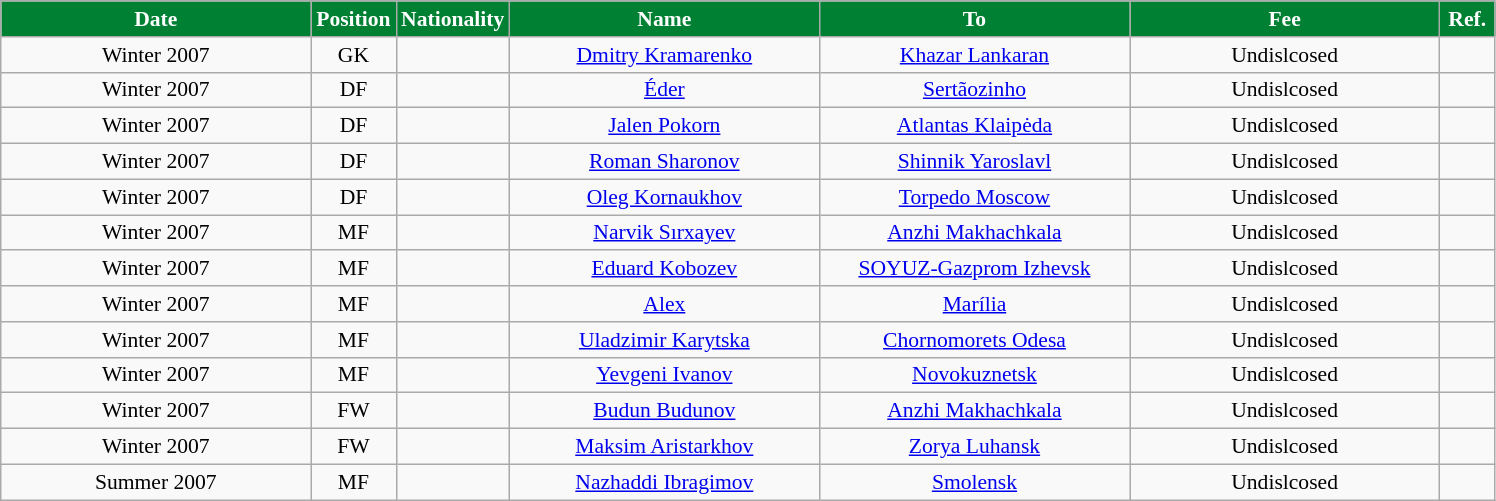<table class="wikitable"  style="text-align:center; font-size:90%; ">
<tr>
<th style="background:#008033; color:white; width:200px;">Date</th>
<th style="background:#008033; color:white; width:50px;">Position</th>
<th style="background:#008033; color:white; width:50px;">Nationality</th>
<th style="background:#008033; color:white; width:200px;">Name</th>
<th style="background:#008033; color:white; width:200px;">To</th>
<th style="background:#008033; color:white; width:200px;">Fee</th>
<th style="background:#008033; color:white; width:30px;">Ref.</th>
</tr>
<tr>
<td>Winter 2007</td>
<td>GK</td>
<td></td>
<td><a href='#'>Dmitry Kramarenko</a></td>
<td><a href='#'>Khazar Lankaran</a></td>
<td>Undislcosed</td>
<td></td>
</tr>
<tr>
<td>Winter 2007</td>
<td>DF</td>
<td></td>
<td><a href='#'>Éder</a></td>
<td><a href='#'>Sertãozinho</a></td>
<td>Undislcosed</td>
<td></td>
</tr>
<tr>
<td>Winter 2007</td>
<td>DF</td>
<td></td>
<td><a href='#'>Jalen Pokorn</a></td>
<td><a href='#'>Atlantas Klaipėda</a></td>
<td>Undislcosed</td>
<td></td>
</tr>
<tr>
<td>Winter 2007</td>
<td>DF</td>
<td></td>
<td><a href='#'>Roman Sharonov</a></td>
<td><a href='#'>Shinnik Yaroslavl</a></td>
<td>Undislcosed</td>
<td></td>
</tr>
<tr>
<td>Winter 2007</td>
<td>DF</td>
<td></td>
<td><a href='#'>Oleg Kornaukhov</a></td>
<td><a href='#'>Torpedo Moscow</a></td>
<td>Undislcosed</td>
<td></td>
</tr>
<tr>
<td>Winter 2007</td>
<td>MF</td>
<td></td>
<td><a href='#'>Narvik Sırxayev</a></td>
<td><a href='#'>Anzhi Makhachkala</a></td>
<td>Undislcosed</td>
<td></td>
</tr>
<tr>
<td>Winter 2007</td>
<td>MF</td>
<td></td>
<td><a href='#'>Eduard Kobozev</a></td>
<td><a href='#'>SOYUZ-Gazprom Izhevsk</a></td>
<td>Undislcosed</td>
<td></td>
</tr>
<tr>
<td>Winter 2007</td>
<td>MF</td>
<td></td>
<td><a href='#'>Alex</a></td>
<td><a href='#'>Marília</a></td>
<td>Undislcosed</td>
<td></td>
</tr>
<tr>
<td>Winter 2007</td>
<td>MF</td>
<td></td>
<td><a href='#'>Uladzimir Karytska</a></td>
<td><a href='#'>Chornomorets Odesa</a></td>
<td>Undislcosed</td>
<td></td>
</tr>
<tr>
<td>Winter 2007</td>
<td>MF</td>
<td></td>
<td><a href='#'>Yevgeni Ivanov</a></td>
<td><a href='#'>Novokuznetsk</a></td>
<td>Undislcosed</td>
<td></td>
</tr>
<tr>
<td>Winter 2007</td>
<td>FW</td>
<td></td>
<td><a href='#'>Budun Budunov</a></td>
<td><a href='#'>Anzhi Makhachkala</a></td>
<td>Undislcosed</td>
<td></td>
</tr>
<tr>
<td>Winter 2007</td>
<td>FW</td>
<td></td>
<td><a href='#'>Maksim Aristarkhov</a></td>
<td><a href='#'>Zorya Luhansk</a></td>
<td>Undislcosed</td>
<td></td>
</tr>
<tr>
<td>Summer 2007</td>
<td>MF</td>
<td></td>
<td><a href='#'>Nazhaddi Ibragimov</a></td>
<td><a href='#'>Smolensk</a></td>
<td>Undislcosed</td>
<td></td>
</tr>
</table>
